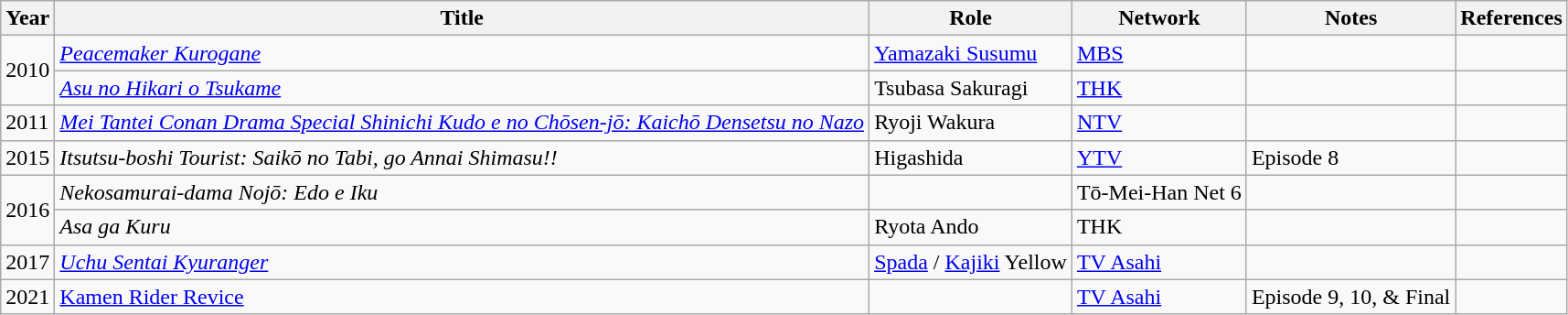<table class="wikitable">
<tr>
<th>Year</th>
<th>Title</th>
<th>Role</th>
<th>Network</th>
<th>Notes</th>
<th>References</th>
</tr>
<tr>
<td rowspan="2">2010</td>
<td><em><a href='#'>Peacemaker Kurogane</a></em></td>
<td><a href='#'>Yamazaki Susumu</a></td>
<td><a href='#'>MBS</a></td>
<td></td>
<td></td>
</tr>
<tr>
<td><em><a href='#'>Asu no Hikari o Tsukame</a></em></td>
<td>Tsubasa Sakuragi</td>
<td><a href='#'>THK</a></td>
<td></td>
<td></td>
</tr>
<tr>
<td>2011</td>
<td><em><a href='#'>Mei Tantei Conan Drama Special Shinichi Kudo e no Chōsen-jō: Kaichō Densetsu no Nazo</a></em></td>
<td>Ryoji Wakura</td>
<td><a href='#'>NTV</a></td>
<td></td>
<td></td>
</tr>
<tr>
<td>2015</td>
<td><em>Itsutsu-boshi Tourist: Saikō no Tabi, go Annai Shimasu!!</em></td>
<td>Higashida</td>
<td><a href='#'>YTV</a></td>
<td>Episode 8</td>
<td></td>
</tr>
<tr>
<td rowspan="2">2016</td>
<td><em>Nekosamurai-dama Nojō: Edo e Iku</em></td>
<td></td>
<td>Tō-Mei-Han Net 6</td>
<td></td>
<td></td>
</tr>
<tr>
<td><em>Asa ga Kuru</em></td>
<td>Ryota Ando</td>
<td>THK</td>
<td></td>
<td></td>
</tr>
<tr>
<td>2017</td>
<td><em><a href='#'>Uchu Sentai Kyuranger</a></em></td>
<td><a href='#'>Spada</a> / <a href='#'>Kajiki</a> Yellow</td>
<td><a href='#'>TV Asahi</a></td>
<td></td>
<td></td>
</tr>
<tr>
<td>2021</td>
<td><a href='#'>Kamen Rider Revice</a></td>
<td></td>
<td><a href='#'>TV Asahi</a></td>
<td>Episode 9, 10, & Final</td>
<td></td>
</tr>
</table>
